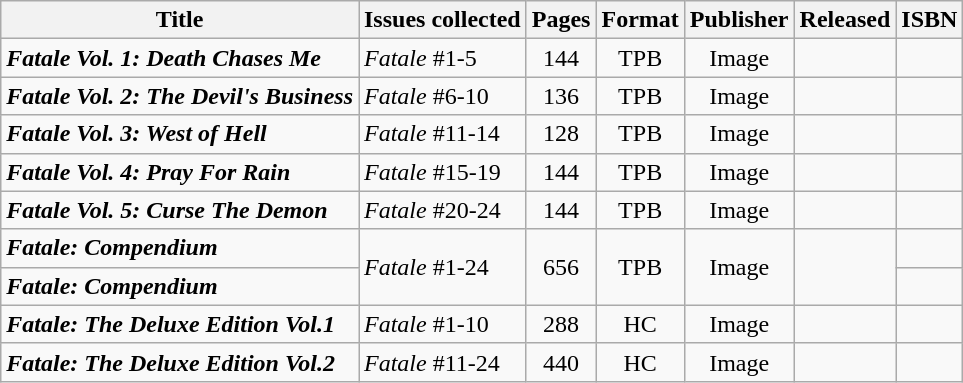<table class="wikitable sortable">
<tr>
<th class="unsortable">Title</th>
<th class="unsortable">Issues collected</th>
<th class="unsortable">Pages</th>
<th>Format</th>
<th>Publisher</th>
<th>Released</th>
<th class="unsortable">ISBN</th>
</tr>
<tr>
<td><strong><em>Fatale Vol. 1: Death Chases Me</em></strong></td>
<td><em>Fatale</em> #1-5</td>
<td style="text-align: center;">144</td>
<td style="text-align: center;">TPB</td>
<td style="text-align: center;">Image</td>
<td></td>
<td></td>
</tr>
<tr>
<td><strong><em>Fatale Vol. 2: The Devil's Business</em></strong></td>
<td><em>Fatale</em> #6-10</td>
<td style="text-align: center;">136</td>
<td style="text-align: center;">TPB</td>
<td style="text-align: center;">Image</td>
<td></td>
<td></td>
</tr>
<tr>
<td><strong><em>Fatale Vol. 3: West of Hell</em></strong></td>
<td><em>Fatale</em> #11-14</td>
<td style="text-align: center;">128</td>
<td style="text-align: center;">TPB</td>
<td style="text-align: center;">Image</td>
<td></td>
<td></td>
</tr>
<tr>
<td><strong><em>Fatale Vol. 4: Pray For Rain</em></strong></td>
<td><em>Fatale</em> #15-19</td>
<td style="text-align: center;">144</td>
<td style="text-align: center;">TPB</td>
<td style="text-align: center;">Image</td>
<td></td>
<td></td>
</tr>
<tr>
<td><strong><em>Fatale Vol. 5: Curse The Demon</em></strong></td>
<td><em>Fatale</em> #20-24</td>
<td style="text-align: center;">144</td>
<td style="text-align: center;">TPB</td>
<td style="text-align: center;">Image</td>
<td></td>
<td></td>
</tr>
<tr>
<td><strong><em>Fatale: Compendium</em></strong></td>
<td rowspan=2><em>Fatale</em> #1-24</td>
<td rowspan=2 style="text-align: center;">656</td>
<td rowspan=2 style="text-align: center;">TPB</td>
<td rowspan=2 style="text-align: center;">Image</td>
<td rowspan=2></td>
<td></td>
</tr>
<tr>
<td><strong><em>Fatale: Compendium</em></strong> </td>
<td></td>
</tr>
<tr>
<td><strong><em>Fatale: The Deluxe Edition Vol.1</em></strong></td>
<td><em>Fatale</em> #1-10</td>
<td style="text-align: center;">288</td>
<td style="text-align: center;">HC</td>
<td style="text-align: center;">Image</td>
<td></td>
<td></td>
</tr>
<tr>
<td><strong><em>Fatale: The Deluxe Edition Vol.2</em></strong></td>
<td><em>Fatale</em> #11-24</td>
<td style="text-align: center;">440</td>
<td style="text-align: center;">HC</td>
<td style="text-align: center;">Image</td>
<td></td>
<td></td>
</tr>
</table>
